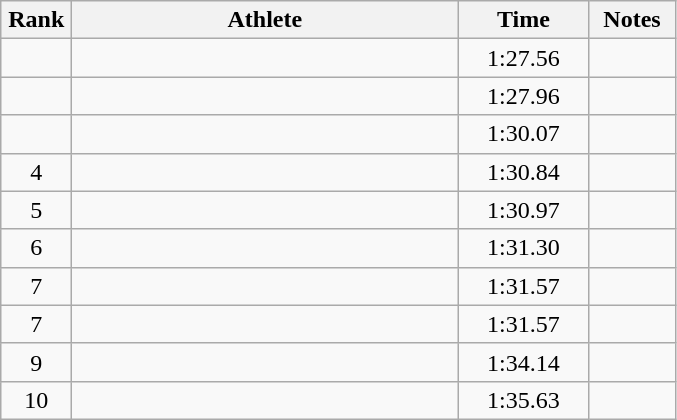<table class=wikitable style="text-align:center">
<tr>
<th width=40>Rank</th>
<th width=250>Athlete</th>
<th width=80>Time</th>
<th width=50>Notes</th>
</tr>
<tr>
<td></td>
<td align=left></td>
<td>1:27.56</td>
<td></td>
</tr>
<tr>
<td></td>
<td align=left></td>
<td>1:27.96</td>
<td></td>
</tr>
<tr>
<td></td>
<td align=left></td>
<td>1:30.07</td>
<td></td>
</tr>
<tr>
<td>4</td>
<td align=left></td>
<td>1:30.84</td>
<td></td>
</tr>
<tr>
<td>5</td>
<td align=left></td>
<td>1:30.97</td>
<td></td>
</tr>
<tr>
<td>6</td>
<td align=left></td>
<td>1:31.30</td>
<td></td>
</tr>
<tr>
<td>7</td>
<td align=left></td>
<td>1:31.57</td>
<td></td>
</tr>
<tr>
<td>7</td>
<td align=left></td>
<td>1:31.57</td>
<td></td>
</tr>
<tr>
<td>9</td>
<td align=left></td>
<td>1:34.14</td>
<td></td>
</tr>
<tr>
<td>10</td>
<td align=left></td>
<td>1:35.63</td>
<td></td>
</tr>
</table>
